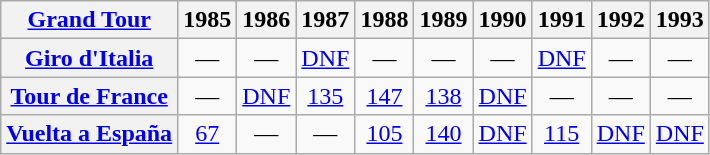<table class="wikitable plainrowheaders">
<tr>
<th scope="col"><a href='#'>Grand Tour</a></th>
<th scope="col">1985</th>
<th scope="col">1986</th>
<th scope="col">1987</th>
<th scope="col">1988</th>
<th scope="col">1989</th>
<th scope="col">1990</th>
<th scope="col">1991</th>
<th scope="col">1992</th>
<th scope="col">1993</th>
</tr>
<tr style="text-align:center;">
<th scope="row"> <a href='#'>Giro d'Italia</a></th>
<td>—</td>
<td>—</td>
<td><a href='#'>DNF</a></td>
<td>—</td>
<td>—</td>
<td>—</td>
<td><a href='#'>DNF</a></td>
<td>—</td>
<td>—</td>
</tr>
<tr style="text-align:center;">
<th scope="row"> <a href='#'>Tour de France</a></th>
<td>—</td>
<td><a href='#'>DNF</a></td>
<td><a href='#'>135</a></td>
<td><a href='#'>147</a></td>
<td><a href='#'>138</a></td>
<td><a href='#'>DNF</a></td>
<td>—</td>
<td>—</td>
<td>—</td>
</tr>
<tr style="text-align:center;">
<th scope="row"> <a href='#'>Vuelta a España</a></th>
<td><a href='#'>67</a></td>
<td>—</td>
<td>—</td>
<td><a href='#'>105</a></td>
<td><a href='#'>140</a></td>
<td><a href='#'>DNF</a></td>
<td><a href='#'>115</a></td>
<td><a href='#'>DNF</a></td>
<td><a href='#'>DNF</a></td>
</tr>
</table>
